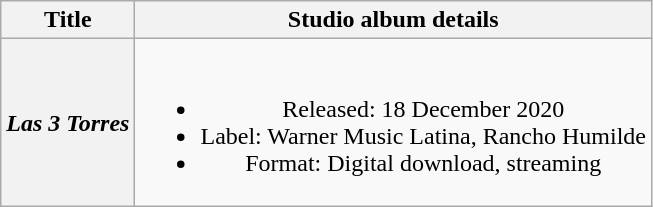<table class="wikitable plainrowheaders" style="text-align:center;">
<tr>
<th scope="col">Title</th>
<th scope="col">Studio album details</th>
</tr>
<tr>
<th scope="row"><em>Las 3 Torres</em><br></th>
<td><br><ul><li>Released: 18 December 2020</li><li>Label: Warner Music Latina, Rancho Humilde</li><li>Format: Digital download, streaming</li></ul></td>
</tr>
</table>
